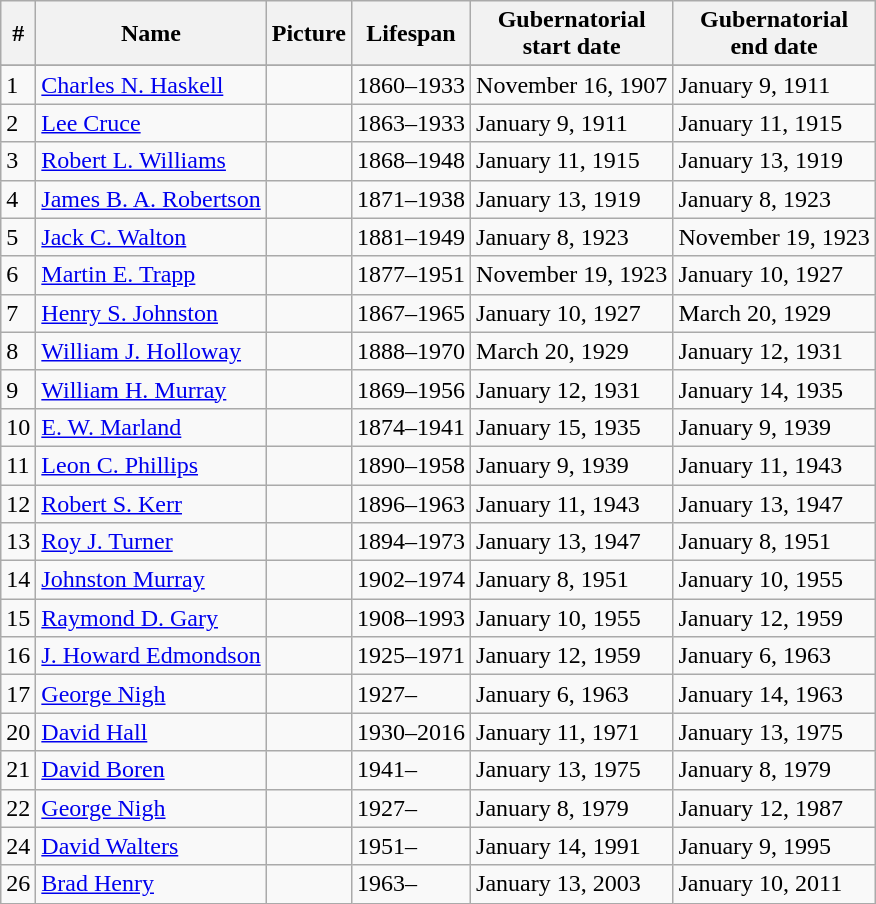<table class="sortable wikitable">
<tr>
<th><abbr>#</abbr></th>
<th>Name</th>
<th>Picture</th>
<th>Lifespan</th>
<th style="text-align:center;">Gubernatorial<br>start date</th>
<th style="text-align:center;">Gubernatorial<br>end date</th>
</tr>
<tr>
</tr>
<tr>
<td>1</td>
<td><a href='#'>Charles N. Haskell</a></td>
<td></td>
<td>1860–1933</td>
<td>November 16, 1907</td>
<td>January 9, 1911</td>
</tr>
<tr>
<td>2</td>
<td><a href='#'>Lee Cruce</a></td>
<td></td>
<td>1863–1933</td>
<td>January 9, 1911</td>
<td>January 11, 1915</td>
</tr>
<tr>
<td>3</td>
<td><a href='#'>Robert L. Williams</a></td>
<td></td>
<td>1868–1948</td>
<td>January 11, 1915</td>
<td>January 13, 1919</td>
</tr>
<tr>
<td>4</td>
<td><a href='#'>James B. A. Robertson</a></td>
<td></td>
<td>1871–1938</td>
<td>January 13, 1919</td>
<td>January 8, 1923</td>
</tr>
<tr>
<td>5</td>
<td><a href='#'>Jack C. Walton</a></td>
<td></td>
<td>1881–1949</td>
<td>January 8, 1923</td>
<td>November 19, 1923</td>
</tr>
<tr>
<td>6</td>
<td><a href='#'>Martin E. Trapp</a></td>
<td></td>
<td>1877–1951</td>
<td>November 19, 1923</td>
<td>January 10, 1927</td>
</tr>
<tr>
<td>7</td>
<td><a href='#'>Henry S. Johnston</a></td>
<td></td>
<td>1867–1965</td>
<td>January 10, 1927</td>
<td>March 20, 1929</td>
</tr>
<tr>
<td>8</td>
<td><a href='#'>William J. Holloway</a></td>
<td></td>
<td>1888–1970</td>
<td>March 20, 1929</td>
<td>January 12, 1931</td>
</tr>
<tr>
<td>9</td>
<td><a href='#'>William H. Murray</a></td>
<td></td>
<td>1869–1956</td>
<td>January 12, 1931</td>
<td>January 14, 1935</td>
</tr>
<tr>
<td>10</td>
<td><a href='#'>E. W. Marland</a></td>
<td></td>
<td>1874–1941</td>
<td>January 15, 1935</td>
<td>January 9, 1939</td>
</tr>
<tr>
<td>11</td>
<td><a href='#'>Leon C. Phillips</a></td>
<td></td>
<td>1890–1958</td>
<td>January 9, 1939</td>
<td>January 11, 1943</td>
</tr>
<tr>
<td>12</td>
<td><a href='#'>Robert S. Kerr</a></td>
<td></td>
<td>1896–1963</td>
<td>January 11, 1943</td>
<td>January 13, 1947</td>
</tr>
<tr>
<td>13</td>
<td><a href='#'>Roy J. Turner</a></td>
<td></td>
<td>1894–1973</td>
<td>January 13, 1947</td>
<td>January 8, 1951</td>
</tr>
<tr>
<td>14</td>
<td><a href='#'>Johnston Murray</a></td>
<td></td>
<td>1902–1974</td>
<td>January 8, 1951</td>
<td>January 10, 1955</td>
</tr>
<tr>
<td>15</td>
<td><a href='#'>Raymond D. Gary</a></td>
<td></td>
<td>1908–1993</td>
<td>January 10, 1955</td>
<td>January 12, 1959</td>
</tr>
<tr>
<td>16</td>
<td><a href='#'>J. Howard Edmondson</a></td>
<td></td>
<td>1925–1971</td>
<td>January 12, 1959</td>
<td>January 6, 1963</td>
</tr>
<tr>
<td>17</td>
<td><a href='#'>George Nigh</a><br></td>
<td></td>
<td>1927–</td>
<td>January 6, 1963</td>
<td>January 14, 1963</td>
</tr>
<tr>
<td>20</td>
<td><a href='#'>David Hall</a></td>
<td></td>
<td>1930–2016</td>
<td>January 11, 1971</td>
<td>January 13, 1975</td>
</tr>
<tr>
<td>21</td>
<td><a href='#'>David Boren</a></td>
<td></td>
<td>1941–</td>
<td>January 13, 1975</td>
<td>January 8, 1979</td>
</tr>
<tr>
<td>22</td>
<td><a href='#'>George Nigh</a></td>
<td></td>
<td>1927–</td>
<td>January 8, 1979</td>
<td>January 12, 1987</td>
</tr>
<tr>
<td>24</td>
<td><a href='#'>David Walters</a></td>
<td></td>
<td>1951–</td>
<td>January 14, 1991</td>
<td>January 9, 1995</td>
</tr>
<tr>
<td>26</td>
<td><a href='#'>Brad Henry</a></td>
<td></td>
<td>1963–</td>
<td>January 13, 2003</td>
<td>January 10, 2011</td>
</tr>
</table>
